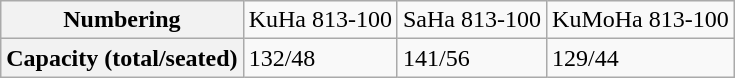<table class="wikitable">
<tr>
<th>Numbering</th>
<td>KuHa 813-100</td>
<td>SaHa 813-100</td>
<td>KuMoHa 813-100</td>
</tr>
<tr>
<th>Capacity (total/seated)</th>
<td>132/48</td>
<td>141/56</td>
<td>129/44</td>
</tr>
</table>
